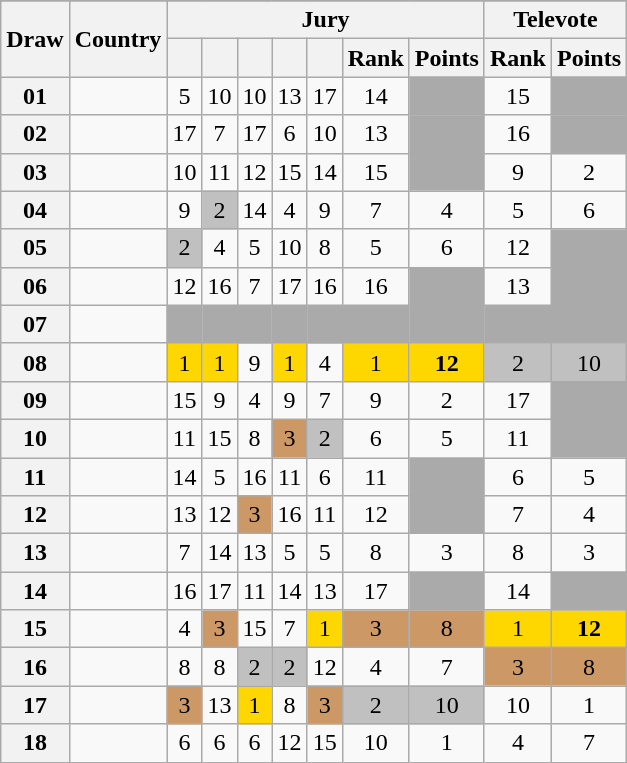<table class="sortable wikitable collapsible plainrowheaders" style="text-align:center;">
<tr>
</tr>
<tr>
<th scope="col" rowspan="2">Draw</th>
<th scope="col" rowspan="2">Country</th>
<th scope="col" colspan="7">Jury</th>
<th scope="col" colspan="2">Televote</th>
</tr>
<tr>
<th scope="col"><small></small></th>
<th scope="col"><small></small></th>
<th scope="col"><small></small></th>
<th scope="col"><small></small></th>
<th scope="col"><small></small></th>
<th scope="col">Rank</th>
<th scope="col">Points</th>
<th scope="col">Rank</th>
<th scope="col">Points</th>
</tr>
<tr>
<th scope="row" style="text-align:center;">01</th>
<td style="text-align:left;"></td>
<td>5</td>
<td>10</td>
<td>10</td>
<td>13</td>
<td>17</td>
<td>14</td>
<td style="background:#AAAAAA;"></td>
<td>15</td>
<td style="background:#AAAAAA;"></td>
</tr>
<tr>
<th scope="row" style="text-align:center;">02</th>
<td style="text-align:left;"></td>
<td>17</td>
<td>7</td>
<td>17</td>
<td>6</td>
<td>10</td>
<td>13</td>
<td style="background:#AAAAAA;"></td>
<td>16</td>
<td style="background:#AAAAAA;"></td>
</tr>
<tr>
<th scope="row" style="text-align:center;">03</th>
<td style="text-align:left;"></td>
<td>10</td>
<td>11</td>
<td>12</td>
<td>15</td>
<td>14</td>
<td>15</td>
<td style="background:#AAAAAA;"></td>
<td>9</td>
<td>2</td>
</tr>
<tr>
<th scope="row" style="text-align:center;">04</th>
<td style="text-align:left;"></td>
<td>9</td>
<td style="background:silver;">2</td>
<td>14</td>
<td>4</td>
<td>9</td>
<td>7</td>
<td>4</td>
<td>5</td>
<td>6</td>
</tr>
<tr>
<th scope="row" style="text-align:center;">05</th>
<td style="text-align:left;"></td>
<td style="background:silver;">2</td>
<td>4</td>
<td>5</td>
<td>10</td>
<td>8</td>
<td>5</td>
<td>6</td>
<td>12</td>
<td style="background:#AAAAAA;"></td>
</tr>
<tr>
<th scope="row" style="text-align:center;">06</th>
<td style="text-align:left;"></td>
<td>12</td>
<td>16</td>
<td>7</td>
<td>17</td>
<td>16</td>
<td>16</td>
<td style="background:#AAAAAA;"></td>
<td>13</td>
<td style="background:#AAAAAA;"></td>
</tr>
<tr class="sortbottom">
<th scope="row" style="text-align:center;">07</th>
<td style="text-align:left;"></td>
<td style="background:#AAAAAA;"></td>
<td style="background:#AAAAAA;"></td>
<td style="background:#AAAAAA;"></td>
<td style="background:#AAAAAA;"></td>
<td style="background:#AAAAAA;"></td>
<td style="background:#AAAAAA;"></td>
<td style="background:#AAAAAA;"></td>
<td style="background:#AAAAAA;"></td>
<td style="background:#AAAAAA;"></td>
</tr>
<tr>
<th scope="row" style="text-align:center;">08</th>
<td style="text-align:left;"></td>
<td style="background:gold;">1</td>
<td style="background:gold;">1</td>
<td>9</td>
<td style="background:gold;">1</td>
<td>4</td>
<td style="background:gold;">1</td>
<td style="background:gold;"><strong>12</strong></td>
<td style="background:silver;">2</td>
<td style="background:silver;">10</td>
</tr>
<tr>
<th scope="row" style="text-align:center;">09</th>
<td style="text-align:left;"></td>
<td>15</td>
<td>9</td>
<td>4</td>
<td>9</td>
<td>7</td>
<td>9</td>
<td>2</td>
<td>17</td>
<td style="background:#AAAAAA;"></td>
</tr>
<tr>
<th scope="row" style="text-align:center;">10</th>
<td style="text-align:left;"></td>
<td>11</td>
<td>15</td>
<td>8</td>
<td style="background:#CC9966;">3</td>
<td style="background:silver;">2</td>
<td>6</td>
<td>5</td>
<td>11</td>
<td style="background:#AAAAAA;"></td>
</tr>
<tr>
<th scope="row" style="text-align:center;">11</th>
<td style="text-align:left;"></td>
<td>14</td>
<td>5</td>
<td>16</td>
<td>11</td>
<td>6</td>
<td>11</td>
<td style="background:#AAAAAA;"></td>
<td>6</td>
<td>5</td>
</tr>
<tr>
<th scope="row" style="text-align:center;">12</th>
<td style="text-align:left;"></td>
<td>13</td>
<td>12</td>
<td style="background:#CC9966;">3</td>
<td>16</td>
<td>11</td>
<td>12</td>
<td style="background:#AAAAAA;"></td>
<td>7</td>
<td>4</td>
</tr>
<tr>
<th scope="row" style="text-align:center;">13</th>
<td style="text-align:left;"></td>
<td>7</td>
<td>14</td>
<td>13</td>
<td>5</td>
<td>5</td>
<td>8</td>
<td>3</td>
<td>8</td>
<td>3</td>
</tr>
<tr>
<th scope="row" style="text-align:center;">14</th>
<td style="text-align:left;"></td>
<td>16</td>
<td>17</td>
<td>11</td>
<td>14</td>
<td>13</td>
<td>17</td>
<td style="background:#AAAAAA;"></td>
<td>14</td>
<td style="background:#AAAAAA;"></td>
</tr>
<tr>
<th scope="row" style="text-align:center;">15</th>
<td style="text-align:left;"></td>
<td>4</td>
<td style="background:#CC9966;">3</td>
<td>15</td>
<td>7</td>
<td style="background:gold;">1</td>
<td style="background:#CC9966;">3</td>
<td style="background:#CC9966;">8</td>
<td style="background:gold;">1</td>
<td style="background:gold;"><strong>12</strong></td>
</tr>
<tr>
<th scope="row" style="text-align:center;">16</th>
<td style="text-align:left;"></td>
<td>8</td>
<td>8</td>
<td style="background:silver;">2</td>
<td style="background:silver;">2</td>
<td>12</td>
<td>4</td>
<td>7</td>
<td style="background:#CC9966;">3</td>
<td style="background:#CC9966;">8</td>
</tr>
<tr>
<th scope="row" style="text-align:center;">17</th>
<td style="text-align:left;"></td>
<td style="background:#CC9966;">3</td>
<td>13</td>
<td style="background:gold;">1</td>
<td>8</td>
<td style="background:#CC9966;">3</td>
<td style="background:silver;">2</td>
<td style="background:silver;">10</td>
<td>10</td>
<td>1</td>
</tr>
<tr>
<th scope="row" style="text-align:center;">18</th>
<td style="text-align:left;"></td>
<td>6</td>
<td>6</td>
<td>6</td>
<td>12</td>
<td>15</td>
<td>10</td>
<td>1</td>
<td>4</td>
<td>7</td>
</tr>
</table>
